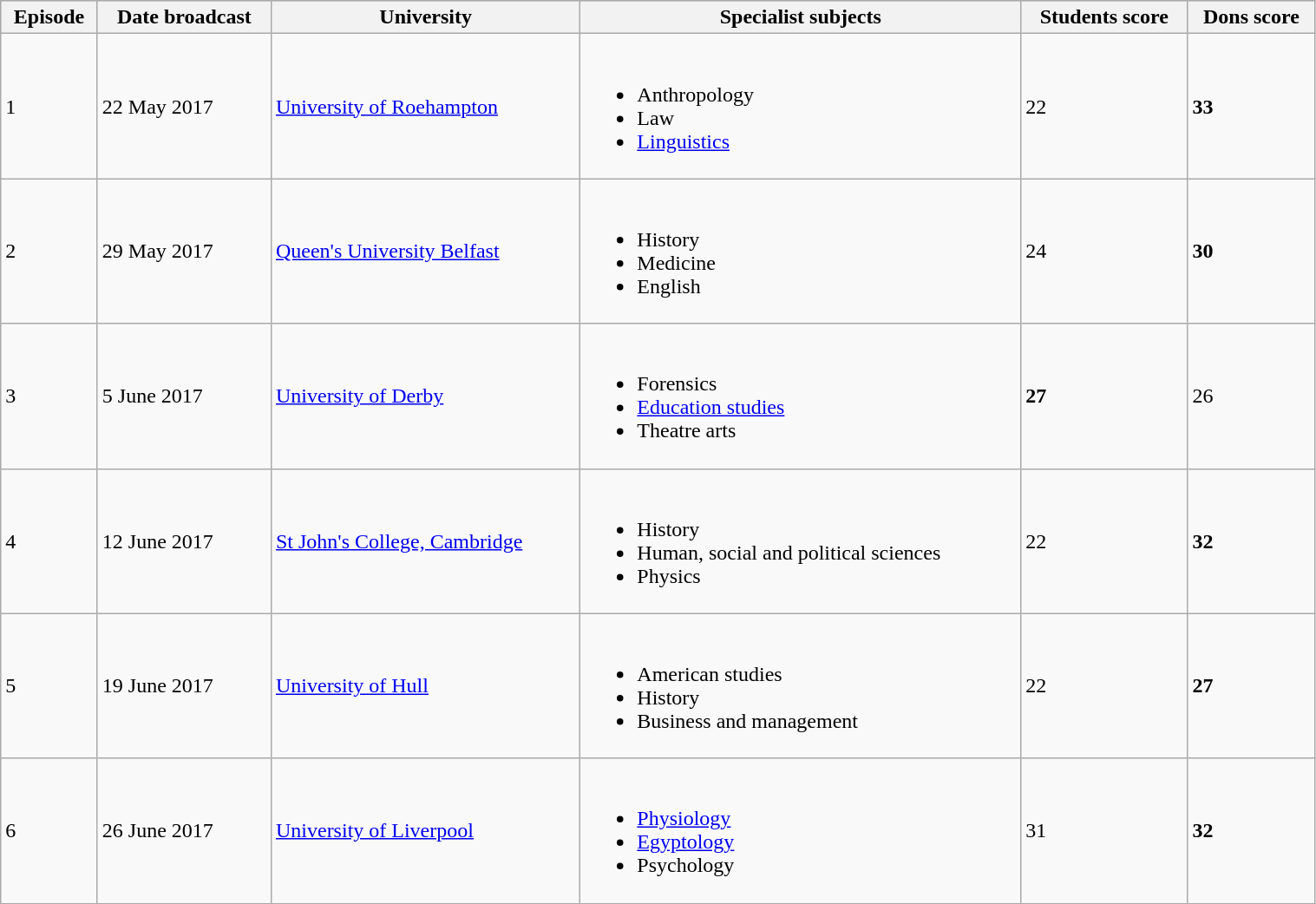<table class="wikitable" width="80%">
<tr bgcolor="#cccccc">
<th>Episode</th>
<th>Date broadcast</th>
<th>University</th>
<th>Specialist subjects</th>
<th>Students score</th>
<th>Dons score</th>
</tr>
<tr>
<td>1</td>
<td>22 May 2017</td>
<td><a href='#'>University of Roehampton</a></td>
<td><br><ul><li>Anthropology</li><li>Law</li><li><a href='#'>Linguistics</a></li></ul></td>
<td>22</td>
<td><strong>33</strong></td>
</tr>
<tr>
<td>2</td>
<td>29 May 2017</td>
<td><a href='#'>Queen's University Belfast</a></td>
<td><br><ul><li>History</li><li>Medicine</li><li>English</li></ul></td>
<td>24</td>
<td><strong>30</strong></td>
</tr>
<tr>
<td>3</td>
<td>5 June 2017</td>
<td><a href='#'>University of Derby</a></td>
<td><br><ul><li>Forensics</li><li><a href='#'>Education studies</a></li><li>Theatre arts</li></ul></td>
<td><strong>27</strong></td>
<td>26</td>
</tr>
<tr>
<td>4</td>
<td>12 June 2017</td>
<td><a href='#'>St John's College, Cambridge</a></td>
<td><br><ul><li>History</li><li>Human, social and political sciences</li><li>Physics</li></ul></td>
<td>22</td>
<td><strong>32</strong></td>
</tr>
<tr>
<td>5</td>
<td>19 June 2017</td>
<td><a href='#'>University of Hull</a></td>
<td><br><ul><li>American studies</li><li>History</li><li>Business and management</li></ul></td>
<td>22</td>
<td><strong>27</strong></td>
</tr>
<tr>
<td>6</td>
<td>26 June 2017</td>
<td><a href='#'>University of Liverpool</a></td>
<td><br><ul><li><a href='#'>Physiology</a></li><li><a href='#'>Egyptology</a></li><li>Psychology</li></ul></td>
<td>31</td>
<td><strong>32</strong></td>
</tr>
<tr>
</tr>
</table>
